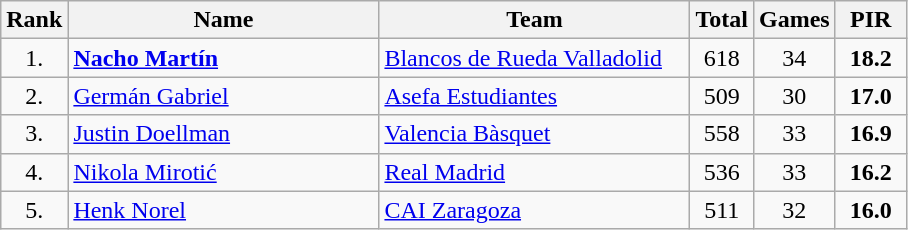<table class="wikitable sortable" style="text-align: center">
<tr>
<th>Rank</th>
<th width=200>Name</th>
<th width=200>Team</th>
<th>Total</th>
<th>Games</th>
<th width=40>PIR</th>
</tr>
<tr>
<td>1.</td>
<td align="left"> <strong><a href='#'>Nacho Martín</a></strong></td>
<td align=left><a href='#'>Blancos de Rueda Valladolid</a></td>
<td>618</td>
<td>34</td>
<td><strong>18.2</strong></td>
</tr>
<tr>
<td>2.</td>
<td align="left"> <a href='#'>Germán Gabriel</a></td>
<td align=left><a href='#'>Asefa Estudiantes</a></td>
<td>509</td>
<td>30</td>
<td><strong>17.0</strong></td>
</tr>
<tr>
<td>3.</td>
<td align="left"> <a href='#'>Justin Doellman</a></td>
<td align=left><a href='#'>Valencia Bàsquet</a></td>
<td>558</td>
<td>33</td>
<td><strong>16.9</strong></td>
</tr>
<tr>
<td>4.</td>
<td align="left"> <a href='#'>Nikola Mirotić</a></td>
<td align=left><a href='#'>Real Madrid</a></td>
<td>536</td>
<td>33</td>
<td><strong>16.2</strong></td>
</tr>
<tr>
<td>5.</td>
<td align="left"> <a href='#'>Henk Norel</a></td>
<td align=left><a href='#'>CAI Zaragoza</a></td>
<td>511</td>
<td>32</td>
<td><strong>16.0</strong></td>
</tr>
</table>
